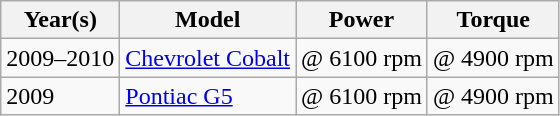<table class="wikitable">
<tr>
<th scope="col">Year(s)</th>
<th scope="col">Model</th>
<th scope="col">Power</th>
<th scope="col">Torque</th>
</tr>
<tr>
<td>2009–2010</td>
<td><a href='#'>Chevrolet Cobalt</a></td>
<td> @ 6100 rpm</td>
<td> @ 4900 rpm</td>
</tr>
<tr>
<td>2009</td>
<td><a href='#'>Pontiac G5</a></td>
<td> @ 6100 rpm</td>
<td> @ 4900 rpm</td>
</tr>
</table>
